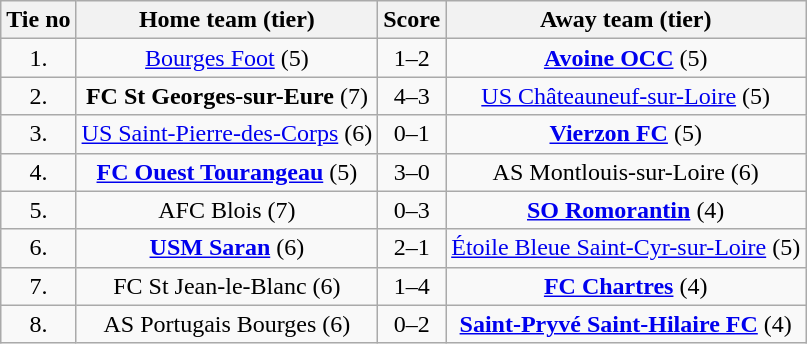<table class="wikitable" style="text-align: center">
<tr>
<th>Tie no</th>
<th>Home team (tier)</th>
<th>Score</th>
<th>Away team (tier)</th>
</tr>
<tr>
<td>1.</td>
<td><a href='#'>Bourges Foot</a> (5)</td>
<td>1–2</td>
<td><strong><a href='#'>Avoine OCC</a></strong> (5)</td>
</tr>
<tr>
<td>2.</td>
<td><strong>FC St Georges-sur-Eure</strong> (7)</td>
<td>4–3</td>
<td><a href='#'>US Châteauneuf-sur-Loire</a> (5)</td>
</tr>
<tr>
<td>3.</td>
<td><a href='#'>US Saint-Pierre-des-Corps</a> (6)</td>
<td>0–1 </td>
<td><strong><a href='#'>Vierzon FC</a></strong> (5)</td>
</tr>
<tr>
<td>4.</td>
<td><strong><a href='#'>FC Ouest Tourangeau</a></strong> (5)</td>
<td>3–0</td>
<td>AS Montlouis-sur-Loire (6)</td>
</tr>
<tr>
<td>5.</td>
<td>AFC Blois (7)</td>
<td>0–3</td>
<td><strong><a href='#'>SO Romorantin</a></strong> (4)</td>
</tr>
<tr>
<td>6.</td>
<td><strong><a href='#'>USM Saran</a></strong> (6)</td>
<td>2–1</td>
<td><a href='#'>Étoile Bleue Saint-Cyr-sur-Loire</a> (5)</td>
</tr>
<tr>
<td>7.</td>
<td>FC St Jean-le-Blanc (6)</td>
<td>1–4</td>
<td><strong><a href='#'>FC Chartres</a></strong> (4)</td>
</tr>
<tr>
<td>8.</td>
<td>AS Portugais Bourges (6)</td>
<td>0–2</td>
<td><strong><a href='#'>Saint-Pryvé Saint-Hilaire FC</a></strong> (4)</td>
</tr>
</table>
